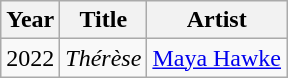<table class="wikitable sortable">
<tr>
<th>Year</th>
<th>Title</th>
<th>Artist</th>
</tr>
<tr>
<td>2022</td>
<td><em>Thérèse</em></td>
<td><a href='#'>Maya Hawke</a></td>
</tr>
</table>
